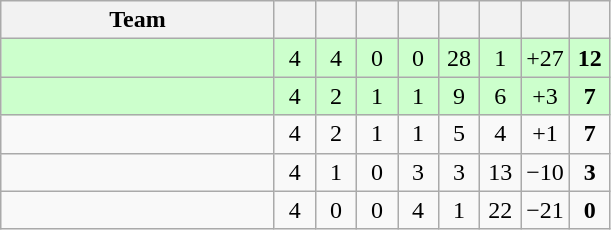<table class="wikitable" style="text-align: center;">
<tr>
<th width="175">Team</th>
<th width="20"></th>
<th width="20"></th>
<th width="20"></th>
<th width="20"></th>
<th width="20"></th>
<th width="20"></th>
<th width="20"></th>
<th width="20"><strong></strong></th>
</tr>
<tr bgcolor=#ccffcc>
<td align=left></td>
<td>4</td>
<td>4</td>
<td>0</td>
<td>0</td>
<td>28</td>
<td>1</td>
<td>+27</td>
<td><strong>12</strong></td>
</tr>
<tr bgcolor=#ccffcc>
<td align=left></td>
<td>4</td>
<td>2</td>
<td>1</td>
<td>1</td>
<td>9</td>
<td>6</td>
<td>+3</td>
<td><strong>7</strong></td>
</tr>
<tr>
<td align=left></td>
<td>4</td>
<td>2</td>
<td>1</td>
<td>1</td>
<td>5</td>
<td>4</td>
<td>+1</td>
<td><strong>7</strong></td>
</tr>
<tr>
<td align=left></td>
<td>4</td>
<td>1</td>
<td>0</td>
<td>3</td>
<td>3</td>
<td>13</td>
<td>−10</td>
<td><strong>3</strong></td>
</tr>
<tr>
<td align=left></td>
<td>4</td>
<td>0</td>
<td>0</td>
<td>4</td>
<td>1</td>
<td>22</td>
<td>−21</td>
<td><strong>0</strong></td>
</tr>
</table>
